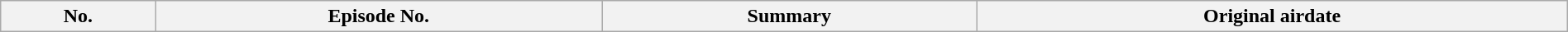<table class="wikitable plainrowheaders" style="width:100%; margin:auto;">
<tr>
<th>No.</th>
<th>Episode No.</th>
<th>Summary</th>
<th>Original airdate<br>




</th>
</tr>
</table>
